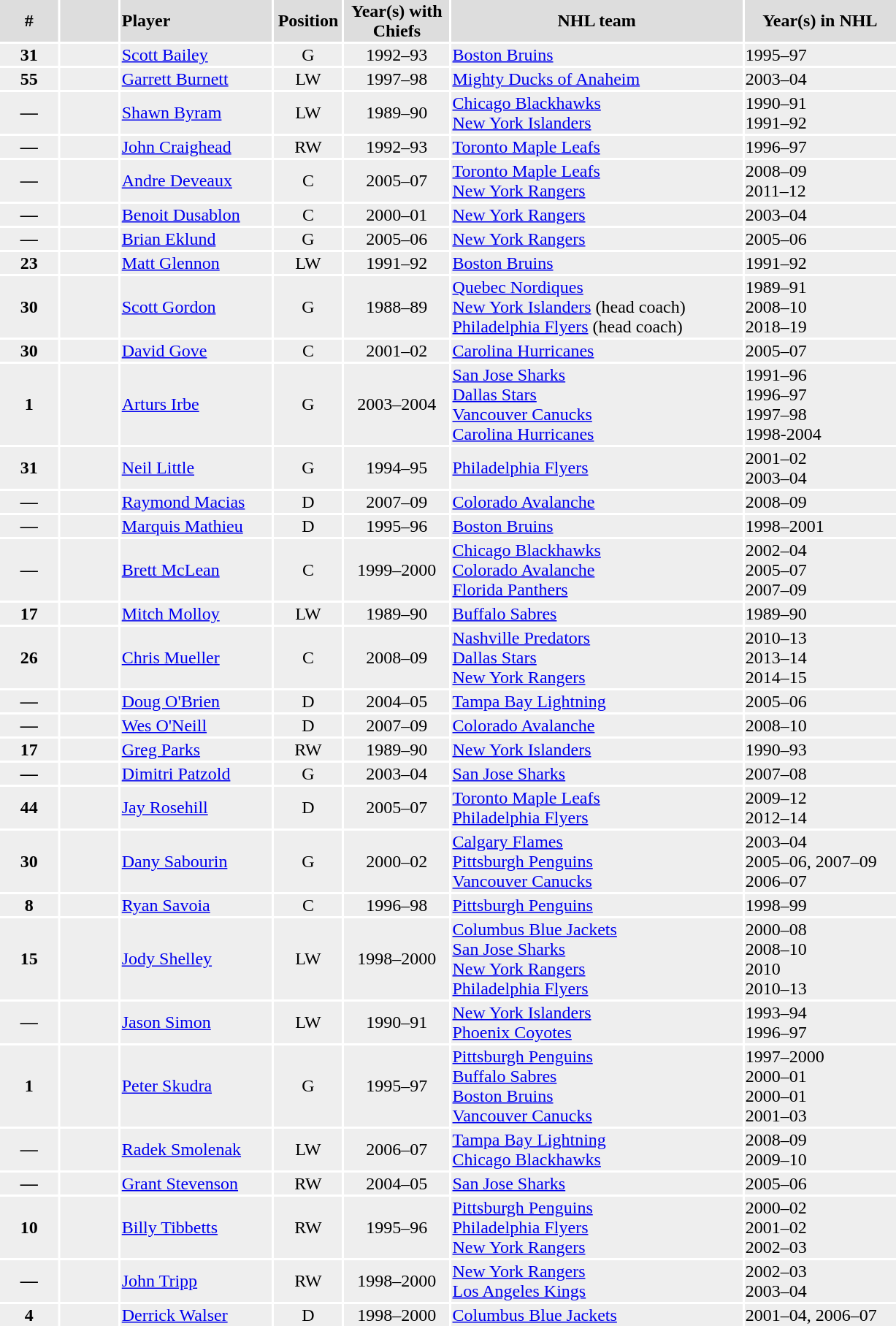<table width=65%>
<tr>
<th colspan=6></th>
</tr>
<tr bgcolor="#dddddd">
<th width=5%>#</th>
<th width=5%></th>
<td width=13%><strong>Player</strong></td>
<th width=2%>Position</th>
<th width=9%>Year(s) with Chiefs</th>
<th width=25%>NHL team</th>
<th width=13%>Year(s) in NHL</th>
</tr>
<tr bgcolor="#eeeeee">
<td align=center><strong>31</strong></td>
<td align=center></td>
<td><a href='#'>Scott Bailey</a></td>
<td align=center>G</td>
<td align=center>1992–93</td>
<td><a href='#'>Boston Bruins</a></td>
<td>1995–97</td>
</tr>
<tr bgcolor="#eeeeee">
<td align=center><strong>55</strong></td>
<td align=center></td>
<td><a href='#'>Garrett Burnett</a></td>
<td align=center>LW</td>
<td align=center>1997–98</td>
<td><a href='#'>Mighty Ducks of Anaheim</a></td>
<td>2003–04</td>
</tr>
<tr bgcolor="#eeeeee">
<td align=center><strong>—</strong></td>
<td align=center></td>
<td><a href='#'>Shawn Byram</a></td>
<td align=center>LW</td>
<td align=center>1989–90</td>
<td><a href='#'>Chicago Blackhawks</a><br><a href='#'>New York Islanders</a></td>
<td>1990–91<br>1991–92</td>
</tr>
<tr bgcolor="#eeeeee">
<td align=center><strong>—</strong></td>
<td align=center></td>
<td><a href='#'>John Craighead</a></td>
<td align=center>RW</td>
<td align=center>1992–93</td>
<td><a href='#'>Toronto Maple Leafs</a></td>
<td>1996–97</td>
</tr>
<tr bgcolor="#eeeeee">
<td align=center><strong>—</strong></td>
<td align=center></td>
<td><a href='#'>Andre Deveaux</a></td>
<td align=center>C</td>
<td align=center>2005–07</td>
<td><a href='#'>Toronto Maple Leafs</a><br><a href='#'>New York Rangers</a></td>
<td>2008–09<br>2011–12</td>
</tr>
<tr bgcolor="#eeeeee">
<td align=center><strong>—</strong></td>
<td align=center></td>
<td><a href='#'>Benoit Dusablon</a></td>
<td align=center>C</td>
<td align=center>2000–01</td>
<td><a href='#'>New York Rangers</a></td>
<td>2003–04</td>
</tr>
<tr bgcolor="#eeeeee">
<td align=center><strong>—</strong></td>
<td align=center></td>
<td><a href='#'>Brian Eklund</a></td>
<td align=center>G</td>
<td align=center>2005–06</td>
<td><a href='#'>New York Rangers</a></td>
<td>2005–06</td>
</tr>
<tr bgcolor="#eeeeee">
<td align=center><strong>23</strong></td>
<td align=center></td>
<td><a href='#'>Matt Glennon</a></td>
<td align=center>LW</td>
<td align=center>1991–92</td>
<td><a href='#'>Boston Bruins</a></td>
<td>1991–92</td>
</tr>
<tr bgcolor="#eeeeee">
<td align=center><strong>30</strong></td>
<td align=center></td>
<td><a href='#'>Scott Gordon</a></td>
<td align=center>G</td>
<td align=center>1988–89</td>
<td><a href='#'>Quebec Nordiques</a><br><a href='#'>New York Islanders</a> (head coach)<br><a href='#'>Philadelphia Flyers</a> (head coach)</td>
<td>1989–91<br>2008–10<br>2018–19</td>
</tr>
<tr bgcolor="#eeeeee">
<td align=center><strong>30</strong></td>
<td align=center></td>
<td><a href='#'>David Gove</a></td>
<td align=center>C</td>
<td align=center>2001–02</td>
<td><a href='#'>Carolina Hurricanes</a></td>
<td>2005–07</td>
</tr>
<tr bgcolor="#eeeeee">
<td align=center><strong>1</strong></td>
<td align=center></td>
<td><a href='#'>Arturs Irbe</a></td>
<td align=center>G</td>
<td align=center>2003–2004</td>
<td><a href='#'>San Jose Sharks</a><br><a href='#'>Dallas Stars</a><br><a href='#'>Vancouver Canucks</a><br><a href='#'>Carolina Hurricanes</a></td>
<td>1991–96<br>1996–97<br>1997–98<br>1998-2004</td>
</tr>
<tr bgcolor="#eeeeee">
<td align=center><strong>31</strong></td>
<td align=center></td>
<td><a href='#'>Neil Little</a></td>
<td align=center>G</td>
<td align=center>1994–95</td>
<td><a href='#'>Philadelphia Flyers</a></td>
<td>2001–02<br>2003–04</td>
</tr>
<tr bgcolor="#eeeeee">
<td align=center><strong>—</strong></td>
<td align=center></td>
<td><a href='#'>Raymond Macias</a></td>
<td align=center>D</td>
<td align=center>2007–09</td>
<td><a href='#'>Colorado Avalanche</a></td>
<td>2008–09</td>
</tr>
<tr bgcolor="#eeeeee">
<td align=center><strong>—</strong></td>
<td align=center></td>
<td><a href='#'>Marquis Mathieu</a></td>
<td align=center>D</td>
<td align=center>1995–96</td>
<td><a href='#'>Boston Bruins</a></td>
<td>1998–2001</td>
</tr>
<tr bgcolor="#eeeeee">
<td align=center><strong>—</strong></td>
<td align=center></td>
<td><a href='#'>Brett McLean</a></td>
<td align=center>C</td>
<td align=center>1999–2000</td>
<td><a href='#'>Chicago Blackhawks</a><br><a href='#'>Colorado Avalanche</a><br><a href='#'>Florida Panthers</a></td>
<td>2002–04<br>2005–07<br>2007–09</td>
</tr>
<tr bgcolor="#eeeeee">
<td align=center><strong>17</strong></td>
<td align=center></td>
<td><a href='#'>Mitch Molloy</a></td>
<td align=center>LW</td>
<td align=center>1989–90</td>
<td><a href='#'>Buffalo Sabres</a></td>
<td>1989–90</td>
</tr>
<tr bgcolor="#eeeeee">
<td align=center><strong>26</strong></td>
<td align=center></td>
<td><a href='#'>Chris Mueller</a></td>
<td align=center>C</td>
<td align=center>2008–09</td>
<td><a href='#'>Nashville Predators</a><br><a href='#'>Dallas Stars</a><br><a href='#'>New York Rangers</a></td>
<td>2010–13<br>2013–14<br>2014–15</td>
</tr>
<tr bgcolor="#eeeeee">
<td align=center><strong>—</strong></td>
<td align=center></td>
<td><a href='#'>Doug O'Brien</a></td>
<td align=center>D</td>
<td align=center>2004–05</td>
<td><a href='#'>Tampa Bay Lightning</a></td>
<td>2005–06</td>
</tr>
<tr bgcolor="#eeeeee">
<td align=center><strong>—</strong></td>
<td align=center></td>
<td><a href='#'>Wes O'Neill</a></td>
<td align=center>D</td>
<td align=center>2007–09</td>
<td><a href='#'>Colorado Avalanche</a></td>
<td>2008–10</td>
</tr>
<tr bgcolor="#eeeeee">
<td align=center><strong>17</strong></td>
<td align=center></td>
<td><a href='#'>Greg Parks</a></td>
<td align=center>RW</td>
<td align=center>1989–90</td>
<td><a href='#'>New York Islanders</a></td>
<td>1990–93</td>
</tr>
<tr bgcolor="#eeeeee">
<td align=center><strong>—</strong></td>
<td align=center></td>
<td><a href='#'>Dimitri Patzold</a></td>
<td align=center>G</td>
<td align=center>2003–04</td>
<td><a href='#'>San Jose Sharks</a></td>
<td>2007–08</td>
</tr>
<tr bgcolor="#eeeeee">
<td align=center><strong>44</strong></td>
<td align=center></td>
<td><a href='#'>Jay Rosehill</a></td>
<td align=center>D</td>
<td align=center>2005–07</td>
<td><a href='#'>Toronto Maple Leafs</a><br><a href='#'>Philadelphia Flyers</a></td>
<td>2009–12<br>2012–14</td>
</tr>
<tr bgcolor="#eeeeee">
<td align=center><strong>30</strong></td>
<td align=center></td>
<td><a href='#'>Dany Sabourin</a></td>
<td align=center>G</td>
<td align=center>2000–02</td>
<td><a href='#'>Calgary Flames</a><br><a href='#'>Pittsburgh Penguins</a><br><a href='#'>Vancouver Canucks</a><br></td>
<td>2003–04<br>2005–06, 2007–09<br>2006–07</td>
</tr>
<tr bgcolor="#eeeeee">
<td align=center><strong>8</strong></td>
<td align=center></td>
<td><a href='#'>Ryan Savoia</a></td>
<td align=center>C</td>
<td align=center>1996–98</td>
<td><a href='#'>Pittsburgh Penguins</a></td>
<td>1998–99</td>
</tr>
<tr bgcolor="#eeeeee">
<td align=center><strong>15</strong></td>
<td align=center></td>
<td><a href='#'>Jody Shelley</a></td>
<td align=center>LW</td>
<td align=center>1998–2000</td>
<td><a href='#'>Columbus Blue Jackets</a><br><a href='#'>San Jose Sharks</a><br><a href='#'>New York Rangers</a><br><a href='#'>Philadelphia Flyers</a></td>
<td>2000–08<br>2008–10<br>2010<br>2010–13</td>
</tr>
<tr bgcolor="#eeeeee">
<td align=center><strong>—</strong></td>
<td align=center></td>
<td><a href='#'>Jason Simon</a></td>
<td align=center>LW</td>
<td align=center>1990–91</td>
<td><a href='#'>New York Islanders</a><br><a href='#'>Phoenix Coyotes</a></td>
<td>1993–94<br>1996–97</td>
</tr>
<tr bgcolor="#eeeeee">
<td align=center><strong>1</strong></td>
<td align=center></td>
<td><a href='#'>Peter Skudra</a></td>
<td align=center>G</td>
<td align=center>1995–97</td>
<td><a href='#'>Pittsburgh Penguins</a><br><a href='#'>Buffalo Sabres</a><br><a href='#'>Boston Bruins</a><br><a href='#'>Vancouver Canucks</a><br></td>
<td>1997–2000<br>2000–01<br>2000–01<br>2001–03</td>
</tr>
<tr bgcolor="#eeeeee">
<td align=center><strong>—</strong></td>
<td align=center></td>
<td><a href='#'>Radek Smolenak</a></td>
<td align=center>LW</td>
<td align=center>2006–07</td>
<td><a href='#'>Tampa Bay Lightning</a><br><a href='#'>Chicago Blackhawks</a></td>
<td>2008–09<br>2009–10</td>
</tr>
<tr bgcolor="#eeeeee">
<td align=center><strong>—</strong></td>
<td align=center></td>
<td><a href='#'>Grant Stevenson</a></td>
<td align=center>RW</td>
<td align=center>2004–05</td>
<td><a href='#'>San Jose Sharks</a></td>
<td>2005–06</td>
</tr>
<tr bgcolor="#eeeeee">
<td align=center><strong>10</strong></td>
<td align=center></td>
<td><a href='#'>Billy Tibbetts</a></td>
<td align=center>RW</td>
<td align=center>1995–96</td>
<td><a href='#'>Pittsburgh Penguins</a><br><a href='#'>Philadelphia Flyers</a><br><a href='#'>New York Rangers</a></td>
<td>2000–02<br>2001–02<br>2002–03</td>
</tr>
<tr bgcolor="#eeeeee">
<td align=center><strong>—</strong></td>
<td align=center></td>
<td><a href='#'>John Tripp</a></td>
<td align=center>RW</td>
<td align=center>1998–2000</td>
<td><a href='#'>New York Rangers</a><br><a href='#'>Los Angeles Kings</a></td>
<td>2002–03<br>2003–04</td>
</tr>
<tr bgcolor="#eeeeee">
<td align=center><strong>4</strong></td>
<td align=center></td>
<td><a href='#'>Derrick Walser</a></td>
<td align=center>D</td>
<td align=center>1998–2000</td>
<td><a href='#'>Columbus Blue Jackets</a></td>
<td>2001–04, 2006–07</td>
</tr>
</table>
